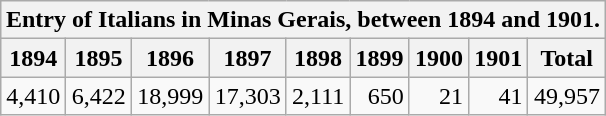<table class="wikitable" style="margin: 1em auto 1em auto">
<tr>
<th colspan="9">Entry of Italians in Minas Gerais, between 1894 and 1901.</th>
</tr>
<tr>
<th>1894</th>
<th>1895</th>
<th>1896</th>
<th>1897</th>
<th>1898</th>
<th>1899</th>
<th>1900</th>
<th>1901</th>
<th>Total</th>
</tr>
<tr style="text-align:right;">
<td>4,410</td>
<td>6,422</td>
<td>18,999</td>
<td>17,303</td>
<td>2,111</td>
<td>650</td>
<td>21</td>
<td>41</td>
<td>49,957</td>
</tr>
</table>
